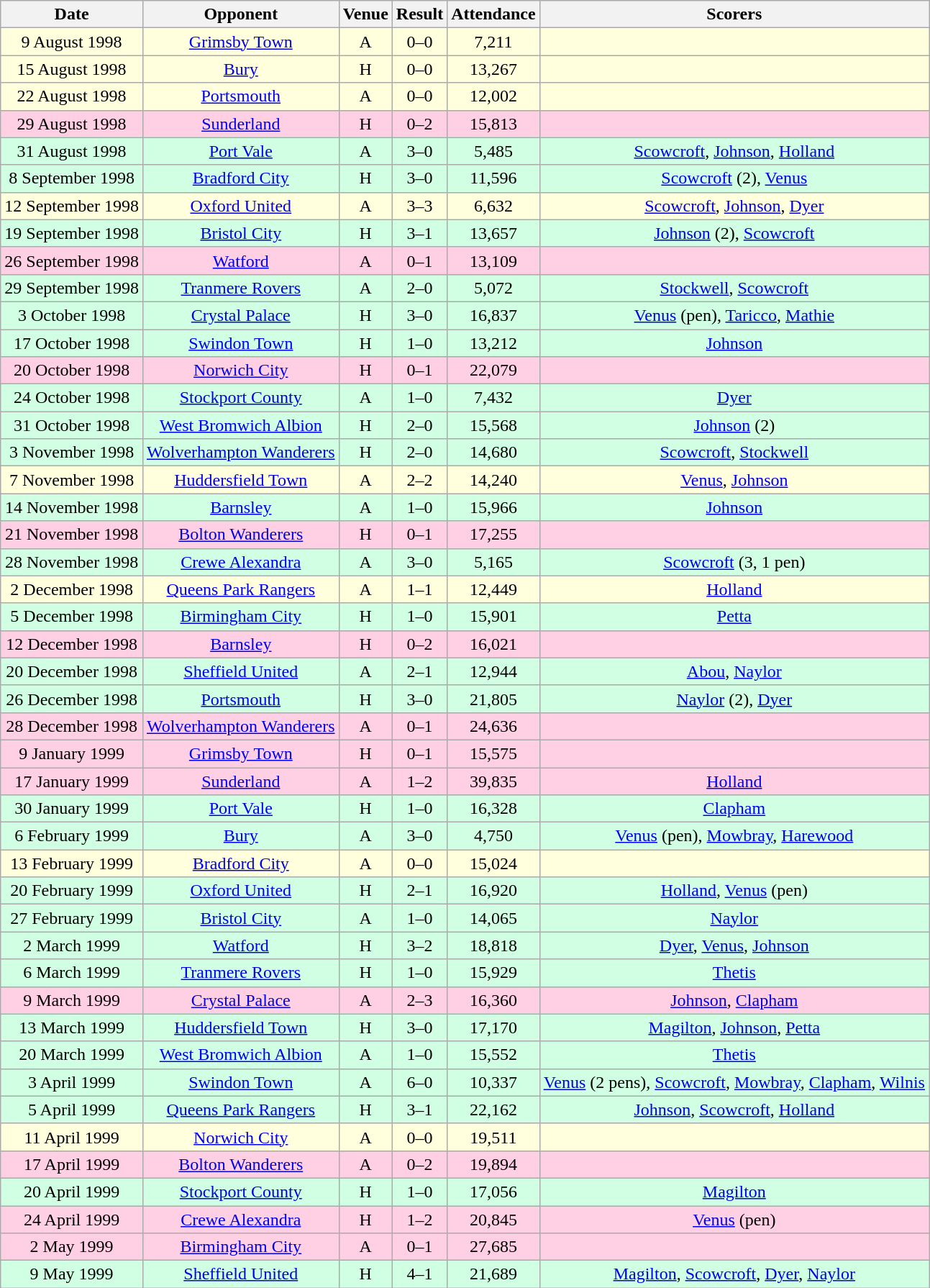<table class="wikitable sortable" style="font-size:100%; text-align:center">
<tr>
<th>Date</th>
<th>Opponent</th>
<th>Venue</th>
<th>Result</th>
<th>Attendance</th>
<th>Scorers</th>
</tr>
<tr style="background-color: #ffffdd;">
<td>9 August 1998</td>
<td><a href='#'>Grimsby Town</a></td>
<td>A</td>
<td>0–0</td>
<td>7,211</td>
<td></td>
</tr>
<tr style="background-color: #ffffdd;">
<td>15 August 1998</td>
<td><a href='#'>Bury</a></td>
<td>H</td>
<td>0–0</td>
<td>13,267</td>
<td></td>
</tr>
<tr style="background-color: #ffffdd;">
<td>22 August 1998</td>
<td><a href='#'>Portsmouth</a></td>
<td>A</td>
<td>0–0</td>
<td>12,002</td>
<td></td>
</tr>
<tr style="background-color: #ffd0e3;">
<td>29 August 1998</td>
<td><a href='#'>Sunderland</a></td>
<td>H</td>
<td>0–2</td>
<td>15,813</td>
<td></td>
</tr>
<tr style="background-color: #d0ffe3;">
<td>31 August 1998</td>
<td><a href='#'>Port Vale</a></td>
<td>A</td>
<td>3–0</td>
<td>5,485</td>
<td><a href='#'>Scowcroft</a>, <a href='#'>Johnson</a>, <a href='#'>Holland</a></td>
</tr>
<tr style="background-color: #d0ffe3;">
<td>8 September 1998</td>
<td><a href='#'>Bradford City</a></td>
<td>H</td>
<td>3–0</td>
<td>11,596</td>
<td><a href='#'>Scowcroft</a> (2), <a href='#'>Venus</a></td>
</tr>
<tr style="background-color: #ffffdd;">
<td>12 September 1998</td>
<td><a href='#'>Oxford United</a></td>
<td>A</td>
<td>3–3</td>
<td>6,632</td>
<td><a href='#'>Scowcroft</a>, <a href='#'>Johnson</a>, <a href='#'>Dyer</a></td>
</tr>
<tr style="background-color: #d0ffe3;">
<td>19 September 1998</td>
<td><a href='#'>Bristol City</a></td>
<td>H</td>
<td>3–1</td>
<td>13,657</td>
<td><a href='#'>Johnson</a> (2), <a href='#'>Scowcroft</a></td>
</tr>
<tr style="background-color: #ffd0e3;">
<td>26 September 1998</td>
<td><a href='#'>Watford</a></td>
<td>A</td>
<td>0–1</td>
<td>13,109</td>
<td></td>
</tr>
<tr style="background-color: #d0ffe3;">
<td>29 September 1998</td>
<td><a href='#'>Tranmere Rovers</a></td>
<td>A</td>
<td>2–0</td>
<td>5,072</td>
<td><a href='#'>Stockwell</a>, <a href='#'>Scowcroft</a></td>
</tr>
<tr style="background-color: #d0ffe3;">
<td>3 October 1998</td>
<td><a href='#'>Crystal Palace</a></td>
<td>H</td>
<td>3–0</td>
<td>16,837</td>
<td><a href='#'>Venus</a> (pen), <a href='#'>Taricco</a>, <a href='#'>Mathie</a></td>
</tr>
<tr style="background-color: #d0ffe3;">
<td>17 October 1998</td>
<td><a href='#'>Swindon Town</a></td>
<td>H</td>
<td>1–0</td>
<td>13,212</td>
<td><a href='#'>Johnson</a></td>
</tr>
<tr style="background-color: #ffd0e3;">
<td>20 October 1998</td>
<td><a href='#'>Norwich City</a></td>
<td>H</td>
<td>0–1</td>
<td>22,079</td>
<td></td>
</tr>
<tr style="background-color: #d0ffe3;">
<td>24 October 1998</td>
<td><a href='#'>Stockport County</a></td>
<td>A</td>
<td>1–0</td>
<td>7,432</td>
<td><a href='#'>Dyer</a></td>
</tr>
<tr style="background-color: #d0ffe3;">
<td>31 October 1998</td>
<td><a href='#'>West Bromwich Albion</a></td>
<td>H</td>
<td>2–0</td>
<td>15,568</td>
<td><a href='#'>Johnson</a> (2)</td>
</tr>
<tr style="background-color: #d0ffe3;">
<td>3 November 1998</td>
<td><a href='#'>Wolverhampton Wanderers</a></td>
<td>H</td>
<td>2–0</td>
<td>14,680</td>
<td><a href='#'>Scowcroft</a>, <a href='#'>Stockwell</a></td>
</tr>
<tr style="background-color: #ffffdd;">
<td>7 November 1998</td>
<td><a href='#'>Huddersfield Town</a></td>
<td>A</td>
<td>2–2</td>
<td>14,240</td>
<td><a href='#'>Venus</a>, <a href='#'>Johnson</a></td>
</tr>
<tr style="background-color: #d0ffe3;">
<td>14 November 1998</td>
<td><a href='#'>Barnsley</a></td>
<td>A</td>
<td>1–0</td>
<td>15,966</td>
<td><a href='#'>Johnson</a></td>
</tr>
<tr style="background-color: #ffd0e3;">
<td>21 November 1998</td>
<td><a href='#'>Bolton Wanderers</a></td>
<td>H</td>
<td>0–1</td>
<td>17,255</td>
<td></td>
</tr>
<tr style="background-color: #d0ffe3;">
<td>28 November 1998</td>
<td><a href='#'>Crewe Alexandra</a></td>
<td>A</td>
<td>3–0</td>
<td>5,165</td>
<td><a href='#'>Scowcroft</a> (3, 1 pen)</td>
</tr>
<tr style="background-color: #ffffdd;">
<td>2 December 1998</td>
<td><a href='#'>Queens Park Rangers</a></td>
<td>A</td>
<td>1–1</td>
<td>12,449</td>
<td><a href='#'>Holland</a></td>
</tr>
<tr style="background-color: #d0ffe3;">
<td>5 December 1998</td>
<td><a href='#'>Birmingham City</a></td>
<td>H</td>
<td>1–0</td>
<td>15,901</td>
<td><a href='#'>Petta</a></td>
</tr>
<tr style="background-color: #ffd0e3;">
<td>12 December 1998</td>
<td><a href='#'>Barnsley</a></td>
<td>H</td>
<td>0–2</td>
<td>16,021</td>
<td></td>
</tr>
<tr style="background-color: #d0ffe3;">
<td>20 December 1998</td>
<td><a href='#'>Sheffield United</a></td>
<td>A</td>
<td>2–1</td>
<td>12,944</td>
<td><a href='#'>Abou</a>, <a href='#'>Naylor</a></td>
</tr>
<tr style="background-color: #d0ffe3;">
<td>26 December 1998</td>
<td><a href='#'>Portsmouth</a></td>
<td>H</td>
<td>3–0</td>
<td>21,805</td>
<td><a href='#'>Naylor</a> (2), <a href='#'>Dyer</a></td>
</tr>
<tr style="background-color: #ffd0e3;">
<td>28 December 1998</td>
<td><a href='#'>Wolverhampton Wanderers</a></td>
<td>A</td>
<td>0–1</td>
<td>24,636</td>
<td></td>
</tr>
<tr style="background-color: #ffd0e3;">
<td>9 January 1999</td>
<td><a href='#'>Grimsby Town</a></td>
<td>H</td>
<td>0–1</td>
<td>15,575</td>
<td></td>
</tr>
<tr style="background-color: #ffd0e3;">
<td>17 January 1999</td>
<td><a href='#'>Sunderland</a></td>
<td>A</td>
<td>1–2</td>
<td>39,835</td>
<td><a href='#'>Holland</a></td>
</tr>
<tr style="background-color: #d0ffe3;">
<td>30 January 1999</td>
<td><a href='#'>Port Vale</a></td>
<td>H</td>
<td>1–0</td>
<td>16,328</td>
<td><a href='#'>Clapham</a></td>
</tr>
<tr style="background-color: #d0ffe3;">
<td>6 February 1999</td>
<td><a href='#'>Bury</a></td>
<td>A</td>
<td>3–0</td>
<td>4,750</td>
<td><a href='#'>Venus</a> (pen), <a href='#'>Mowbray</a>, <a href='#'>Harewood</a></td>
</tr>
<tr style="background-color: #ffffdd;">
<td>13 February 1999</td>
<td><a href='#'>Bradford City</a></td>
<td>A</td>
<td>0–0</td>
<td>15,024</td>
<td></td>
</tr>
<tr style="background-color: #d0ffe3;">
<td>20 February 1999</td>
<td><a href='#'>Oxford United</a></td>
<td>H</td>
<td>2–1</td>
<td>16,920</td>
<td><a href='#'>Holland</a>, <a href='#'>Venus</a> (pen)</td>
</tr>
<tr style="background-color: #d0ffe3;">
<td>27 February 1999</td>
<td><a href='#'>Bristol City</a></td>
<td>A</td>
<td>1–0</td>
<td>14,065</td>
<td><a href='#'>Naylor</a></td>
</tr>
<tr style="background-color: #d0ffe3;">
<td>2 March 1999</td>
<td><a href='#'>Watford</a></td>
<td>H</td>
<td>3–2</td>
<td>18,818</td>
<td><a href='#'>Dyer</a>, <a href='#'>Venus</a>, <a href='#'>Johnson</a></td>
</tr>
<tr style="background-color: #d0ffe3;">
<td>6 March 1999</td>
<td><a href='#'>Tranmere Rovers</a></td>
<td>H</td>
<td>1–0</td>
<td>15,929</td>
<td><a href='#'>Thetis</a></td>
</tr>
<tr style="background-color: #ffd0e3;">
<td>9 March 1999</td>
<td><a href='#'>Crystal Palace</a></td>
<td>A</td>
<td>2–3</td>
<td>16,360</td>
<td><a href='#'>Johnson</a>, <a href='#'>Clapham</a></td>
</tr>
<tr style="background-color: #d0ffe3;">
<td>13 March 1999</td>
<td><a href='#'>Huddersfield Town</a></td>
<td>H</td>
<td>3–0</td>
<td>17,170</td>
<td><a href='#'>Magilton</a>, <a href='#'>Johnson</a>, <a href='#'>Petta</a></td>
</tr>
<tr style="background-color: #d0ffe3;">
<td>20 March 1999</td>
<td><a href='#'>West Bromwich Albion</a></td>
<td>A</td>
<td>1–0</td>
<td>15,552</td>
<td><a href='#'>Thetis</a></td>
</tr>
<tr style="background-color: #d0ffe3;">
<td>3 April 1999</td>
<td><a href='#'>Swindon Town</a></td>
<td>A</td>
<td>6–0</td>
<td>10,337</td>
<td><a href='#'>Venus</a> (2 pens), <a href='#'>Scowcroft</a>, <a href='#'>Mowbray</a>, <a href='#'>Clapham</a>, <a href='#'>Wilnis</a></td>
</tr>
<tr style="background-color: #d0ffe3;">
<td>5 April 1999</td>
<td><a href='#'>Queens Park Rangers</a></td>
<td>H</td>
<td>3–1</td>
<td>22,162</td>
<td><a href='#'>Johnson</a>, <a href='#'>Scowcroft</a>, <a href='#'>Holland</a></td>
</tr>
<tr style="background-color: #ffffdd;">
<td>11 April 1999</td>
<td><a href='#'>Norwich City</a></td>
<td>A</td>
<td>0–0</td>
<td>19,511</td>
<td></td>
</tr>
<tr style="background-color: #ffd0e3;">
<td>17 April 1999</td>
<td><a href='#'>Bolton Wanderers</a></td>
<td>A</td>
<td>0–2</td>
<td>19,894</td>
<td></td>
</tr>
<tr style="background-color: #d0ffe3;">
<td>20 April 1999</td>
<td><a href='#'>Stockport County</a></td>
<td>H</td>
<td>1–0</td>
<td>17,056</td>
<td><a href='#'>Magilton</a></td>
</tr>
<tr style="background-color: #ffd0e3;">
<td>24 April 1999</td>
<td><a href='#'>Crewe Alexandra</a></td>
<td>H</td>
<td>1–2</td>
<td>20,845</td>
<td><a href='#'>Venus</a> (pen)</td>
</tr>
<tr style="background-color: #ffd0e3;">
<td>2 May 1999</td>
<td><a href='#'>Birmingham City</a></td>
<td>A</td>
<td>0–1</td>
<td>27,685</td>
<td></td>
</tr>
<tr style="background-color: #d0ffe3;">
<td>9 May 1999</td>
<td><a href='#'>Sheffield United</a></td>
<td>H</td>
<td>4–1</td>
<td>21,689</td>
<td><a href='#'>Magilton</a>, <a href='#'>Scowcroft</a>, <a href='#'>Dyer</a>, <a href='#'>Naylor</a></td>
</tr>
</table>
